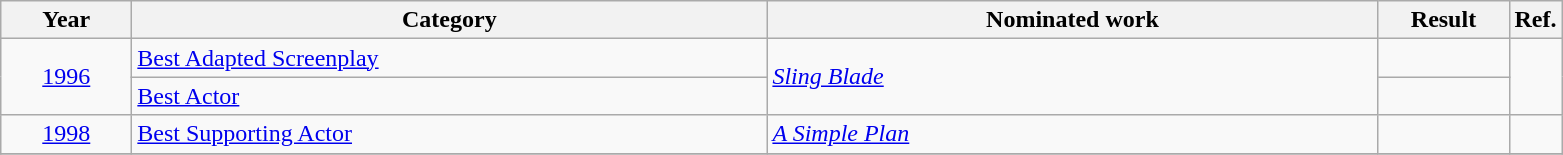<table class=wikitable>
<tr>
<th scope="col" style="width:5em;">Year</th>
<th scope="col" style="width:26em;">Category</th>
<th scope="col" style="width:25em;">Nominated work</th>
<th scope="col" style="width:5em;">Result</th>
<th>Ref.</th>
</tr>
<tr>
<td style="text-align:center;", rowspan=2><a href='#'>1996</a></td>
<td><a href='#'>Best Adapted Screenplay</a></td>
<td rowspan=2><em><a href='#'>Sling Blade</a></em></td>
<td></td>
<td style="text-align:center;", rowspan=2></td>
</tr>
<tr>
<td><a href='#'>Best Actor</a></td>
<td></td>
</tr>
<tr>
<td style="text-align:center;"><a href='#'>1998</a></td>
<td><a href='#'>Best Supporting Actor</a></td>
<td><em><a href='#'>A Simple Plan</a></em></td>
<td></td>
<td style="text-align:center;"></td>
</tr>
<tr>
</tr>
</table>
